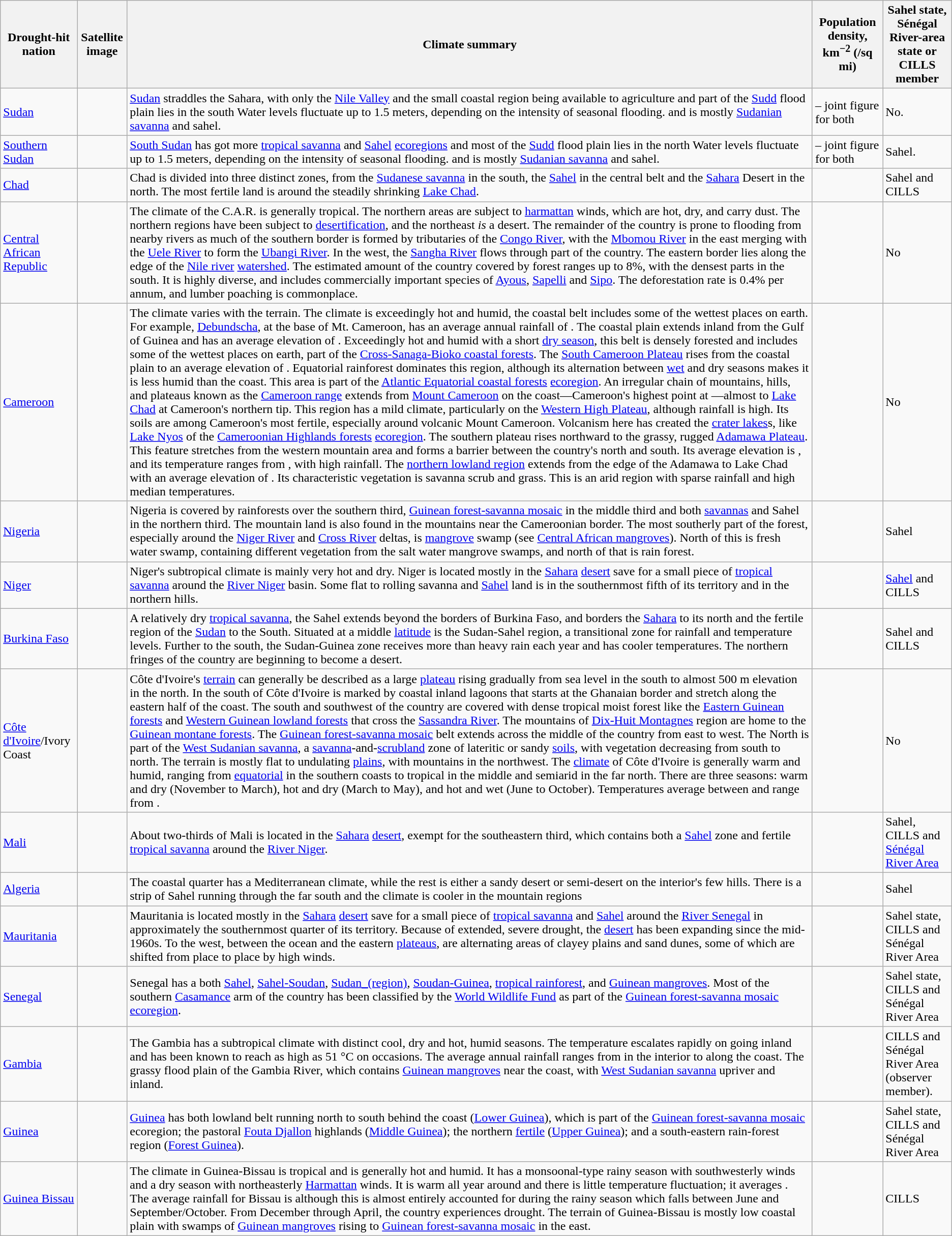<table class="wikitable sortable">
<tr>
<th>Drought-hit nation</th>
<th>Satellite image</th>
<th>Climate summary</th>
<th>Population density, km<sup>−2</sup> (/sq mi)</th>
<th>Sahel state, Sénégal River-area state or CILLS member</th>
</tr>
<tr>
<td><a href='#'>Sudan</a></td>
<td></td>
<td><a href='#'>Sudan</a> straddles the Sahara, with only the <a href='#'>Nile Valley</a> and the small coastal region being available to agriculture and part of the <a href='#'>Sudd</a> flood plain lies in the south Water levels fluctuate up to 1.5 meters, depending on the intensity of seasonal flooding. and is mostly <a href='#'>Sudanian savanna</a> and sahel.</td>
<td> – joint figure for both</td>
<td>No.</td>
</tr>
<tr>
<td><a href='#'>Southern Sudan</a></td>
<td></td>
<td><a href='#'>South Sudan</a> has got more <a href='#'>tropical savanna</a> and <a href='#'>Sahel</a> <a href='#'>ecoregions</a> and most of the <a href='#'>Sudd</a> flood plain lies in the north Water levels fluctuate up to 1.5 meters, depending on the intensity of seasonal flooding. and is mostly <a href='#'>Sudanian savanna</a> and sahel.</td>
<td> – joint figure for both</td>
<td>Sahel.</td>
</tr>
<tr>
<td><a href='#'>Chad</a></td>
<td></td>
<td>Chad is divided into three distinct zones, from the <a href='#'>Sudanese savanna</a> in the south, the <a href='#'>Sahel</a> in the central belt and the <a href='#'>Sahara</a> Desert in the north. The most fertile land is around the steadily shrinking <a href='#'>Lake Chad</a>.</td>
<td></td>
<td>Sahel and CILLS</td>
</tr>
<tr>
<td><a href='#'>Central African Republic</a></td>
<td></td>
<td>The climate of the C.A.R. is generally tropical. The northern areas are subject to <a href='#'>harmattan</a> winds, which are hot, dry, and carry dust. The northern regions have been subject to <a href='#'>desertification</a>, and the northeast <em>is</em> a desert. The remainder of the country is prone to flooding from nearby rivers as much of the southern border is formed by tributaries of the <a href='#'>Congo River</a>, with the <a href='#'>Mbomou River</a> in the east merging with the <a href='#'>Uele River</a> to form the <a href='#'>Ubangi River</a>. In the west, the <a href='#'>Sangha River</a> flows through part of the country. The eastern border lies along the edge of the <a href='#'>Nile river</a> <a href='#'>watershed</a>. The estimated amount of the country covered by forest ranges up to 8%, with the densest parts in the south. It is highly diverse, and includes commercially important species of <a href='#'>Ayous</a>, <a href='#'>Sapelli</a> and <a href='#'>Sipo</a>. The deforestation rate is 0.4% per annum, and lumber poaching is commonplace.</td>
<td></td>
<td>No</td>
</tr>
<tr>
<td><a href='#'>Cameroon</a></td>
<td></td>
<td>The climate varies with the terrain. The climate is exceedingly hot and humid, the coastal belt includes some of the wettest places on earth. For example, <a href='#'>Debundscha</a>, at the base of Mt. Cameroon, has an average annual rainfall of . The coastal plain extends  inland from the Gulf of Guinea and has an average elevation of . Exceedingly hot and humid with a short <a href='#'>dry season</a>, this belt is densely forested and includes some of the wettest places on earth, part of the <a href='#'>Cross-Sanaga-Bioko coastal forests</a>. The <a href='#'>South Cameroon Plateau</a> rises from the coastal plain to an average elevation of . Equatorial rainforest dominates this region, although its alternation between <a href='#'>wet</a> and dry seasons makes it is less humid than the coast. This area is part of the <a href='#'>Atlantic Equatorial coastal forests</a> <a href='#'>ecoregion</a>. An irregular chain of mountains, hills, and plateaus known as the <a href='#'>Cameroon range</a> extends from <a href='#'>Mount Cameroon</a> on the coast—Cameroon's highest point at —almost to <a href='#'>Lake Chad</a> at Cameroon's northern tip. This region has a mild climate, particularly on the <a href='#'>Western High Plateau</a>, although rainfall is high. Its soils are among Cameroon's most fertile, especially around volcanic Mount Cameroon. Volcanism here has created the <a href='#'>crater lakes</a>s, like <a href='#'>Lake Nyos</a> of the <a href='#'>Cameroonian Highlands forests</a> <a href='#'>ecoregion</a>. The southern plateau rises northward to the grassy, rugged <a href='#'>Adamawa Plateau</a>. This feature stretches from the western mountain area and forms a barrier between the country's north and south. Its average elevation is , and its temperature ranges from , with high rainfall. The <a href='#'>northern lowland region</a> extends from the edge of the Adamawa to Lake Chad with an average elevation of . Its characteristic vegetation is savanna scrub and grass. This is an arid region with sparse rainfall and high median temperatures.</td>
<td></td>
<td>No</td>
</tr>
<tr>
<td><a href='#'>Nigeria</a></td>
<td></td>
<td>Nigeria is covered by rainforests over the southern third, <a href='#'>Guinean forest-savanna mosaic</a> in the middle third and both <a href='#'>savannas</a> and Sahel in the northern third. The mountain land is also found in the mountains near the Cameroonian border. The most southerly part of the forest, especially around the <a href='#'>Niger River</a> and <a href='#'>Cross River</a> deltas, is <a href='#'>mangrove</a> swamp (see <a href='#'>Central African mangroves</a>). North of this is fresh water swamp, containing different vegetation from the salt water mangrove swamps, and north of that is rain forest.</td>
<td></td>
<td>Sahel</td>
</tr>
<tr>
<td><a href='#'>Niger</a></td>
<td></td>
<td>Niger's subtropical climate is mainly very hot and dry. Niger is located mostly in the <a href='#'>Sahara</a> <a href='#'>desert</a> save for a small piece of <a href='#'>tropical savanna</a> around the <a href='#'>River Niger</a> basin. Some flat to rolling savanna and <a href='#'>Sahel</a> land is in the southernmost fifth of its territory and in the northern hills.</td>
<td></td>
<td><a href='#'>Sahel</a> and CILLS</td>
</tr>
<tr>
<td><a href='#'>Burkina Faso</a></td>
<td></td>
<td>A relatively dry <a href='#'>tropical savanna</a>, the Sahel extends beyond the borders of Burkina Faso, and borders the <a href='#'>Sahara</a> to its north and the fertile region of the <a href='#'>Sudan</a> to the South. Situated at a middle <a href='#'>latitude</a> is the Sudan-Sahel region, a transitional zone for rainfall and temperature levels. Further to the south, the Sudan-Guinea zone receives more than heavy rain each year and has cooler temperatures. The northern fringes of the country are beginning to become a desert.</td>
<td></td>
<td>Sahel and CILLS</td>
</tr>
<tr>
<td><a href='#'>Côte d'Ivoire</a>/Ivory Coast</td>
<td></td>
<td>Côte d'Ivoire's <a href='#'>terrain</a> can generally be described as a large <a href='#'>plateau</a> rising gradually from sea level in the south to almost 500 m elevation in the north. In the south of Côte d'Ivoire is marked by coastal inland lagoons that starts at the Ghanaian border and stretch  along the eastern half of the coast. The south and southwest of the country are covered with dense tropical moist forest like the <a href='#'>Eastern Guinean forests</a> and <a href='#'>Western Guinean lowland forests</a> that cross the <a href='#'>Sassandra River</a>. The mountains of <a href='#'>Dix-Huit Montagnes</a> region are home to the <a href='#'>Guinean montane forests</a>. The <a href='#'>Guinean forest-savanna mosaic</a> belt extends across the middle of the country from east to west. The North is part of the <a href='#'>West Sudanian savanna</a>, a <a href='#'>savanna</a>-and-<a href='#'>scrubland</a> zone of lateritic or sandy <a href='#'>soils</a>, with vegetation decreasing from south to north. The terrain is mostly flat to undulating <a href='#'>plains</a>, with mountains in the northwest. The <a href='#'>climate</a> of Côte d'Ivoire is generally warm and humid, ranging from <a href='#'>equatorial</a> in the southern coasts to tropical in the middle and semiarid in the far north. There are three seasons: warm and dry (November to March), hot and dry (March to May), and hot and wet (June to October). Temperatures average between  and range from .</td>
<td></td>
<td>No</td>
</tr>
<tr>
<td><a href='#'>Mali</a></td>
<td></td>
<td>About two-thirds of Mali is located in the <a href='#'>Sahara</a> <a href='#'>desert</a>, exempt for the southeastern third, which contains both a <a href='#'>Sahel</a> zone and fertile <a href='#'>tropical savanna</a> around the <a href='#'>River Niger</a>.</td>
<td></td>
<td>Sahel, CILLS and <a href='#'>Sénégal River Area</a></td>
</tr>
<tr>
<td><a href='#'>Algeria</a></td>
<td></td>
<td>The coastal quarter has a Mediterranean climate, while the rest is either a sandy desert or semi-desert on the interior's few hills. There is a strip of Sahel running through the far south and the climate is cooler in the mountain regions</td>
<td></td>
<td>Sahel</td>
</tr>
<tr>
<td><a href='#'>Mauritania</a></td>
<td></td>
<td>Mauritania is located mostly in the <a href='#'>Sahara</a> <a href='#'>desert</a> save for a small piece of <a href='#'>tropical savanna</a> and <a href='#'>Sahel</a> around the <a href='#'>River Senegal</a> in approximately the southernmost quarter of its territory. Because of extended, severe drought, the <a href='#'>desert</a> has been expanding since the mid-1960s. To the west, between the ocean and the eastern <a href='#'>plateaus</a>, are alternating areas of clayey plains and sand dunes, some of which are shifted from place to place by high winds.</td>
<td></td>
<td>Sahel state, CILLS and Sénégal River Area</td>
</tr>
<tr>
<td><a href='#'>Senegal</a></td>
<td></td>
<td>Senegal has a both <a href='#'>Sahel</a>, <a href='#'>Sahel-Soudan</a>, <a href='#'>Sudan_(region)</a>, <a href='#'>Soudan-Guinea</a>, <a href='#'>tropical rainforest</a>, and <a href='#'>Guinean mangroves</a>. Most of the southern <a href='#'>Casamance</a> arm of the country has been classified by the <a href='#'>World Wildlife Fund</a> as part of the <a href='#'>Guinean forest-savanna mosaic</a> <a href='#'>ecoregion</a>.</td>
<td></td>
<td>Sahel state, CILLS and Sénégal River Area</td>
</tr>
<tr>
<td><a href='#'>Gambia</a></td>
<td></td>
<td>The Gambia has a subtropical climate with distinct cool, dry and hot, humid seasons. The temperature escalates rapidly on going inland and has been known to reach as high as 51 °C on occasions. The average annual rainfall ranges from  in the interior to  along the coast. The grassy flood plain of the Gambia River, which contains <a href='#'>Guinean mangroves</a> near the coast, with <a href='#'>West Sudanian savanna</a> upriver and inland.</td>
<td></td>
<td>CILLS and Sénégal River Area (observer member).</td>
</tr>
<tr>
<td><a href='#'>Guinea</a></td>
<td></td>
<td><a href='#'>Guinea</a> has both lowland belt running north to south behind the coast (<a href='#'>Lower Guinea</a>), which is part of the <a href='#'>Guinean forest-savanna mosaic</a> ecoregion; the pastoral <a href='#'>Fouta Djallon</a> highlands (<a href='#'>Middle Guinea</a>); the northern <a href='#'>fertile</a> (<a href='#'>Upper Guinea</a>); and a south-eastern rain-forest region (<a href='#'>Forest Guinea</a>).</td>
<td></td>
<td>Sahel state, CILLS and Sénégal River Area</td>
</tr>
<tr>
<td><a href='#'>Guinea Bissau</a></td>
<td></td>
<td>The climate in Guinea-Bissau is tropical and is generally hot and humid. It has a monsoonal-type rainy season with southwesterly winds and a dry season with northeasterly <a href='#'>Harmattan</a> winds. It is warm all year around and there is little temperature fluctuation; it averages . The average rainfall for Bissau is  although this is almost entirely accounted for during the rainy season which falls between June and September/October. From December through April, the country experiences drought. The terrain of Guinea-Bissau is mostly low coastal plain with swamps of <a href='#'>Guinean mangroves</a> rising to <a href='#'>Guinean forest-savanna mosaic</a> in the east.</td>
<td></td>
<td>CILLS</td>
</tr>
</table>
